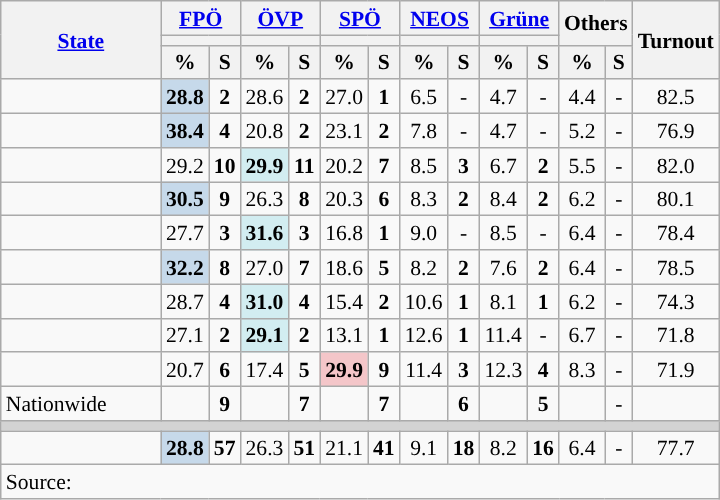<table class="wikitable sortable" style="text-align:center;font-size:90%;line-height:16px">
<tr>
<th style="width:100px;" rowspan="3"><a href='#'>State</a></th>
<th colspan="2" style="width:40px;" class="unsortable"><a href='#'>FPÖ</a></th>
<th colspan="2" style="width:40px;" class="unsortable"><a href='#'>ÖVP</a></th>
<th colspan="2" style="width:40px;" class="unsortable"><a href='#'>SPÖ</a></th>
<th colspan="2" style="width:40px;" class="unsortable"><a href='#'>NEOS</a></th>
<th colspan="2" style="width:40px;" class="unsortable"><a href='#'>Grüne</a></th>
<th colspan="2" rowspan="2" style="width:40px;">Others</th>
<th rowspan="3" style="width:40px;">Turnout</th>
</tr>
<tr>
<th colspan="2" style="background:"></th>
<th colspan="2" style="background:"></th>
<th colspan="2" style="background:"></th>
<th colspan="2" style="background:"></th>
<th colspan="2" style="background:"></th>
</tr>
<tr>
<th>%</th>
<th>S</th>
<th>%</th>
<th>S</th>
<th>%</th>
<th>S</th>
<th>%</th>
<th>S</th>
<th>%</th>
<th>S</th>
<th>%</th>
<th>S</th>
</tr>
<tr>
<td align="left"></td>
<td bgcolor=#C6D9EA><strong>28.8</strong></td>
<td><strong>2</strong></td>
<td>28.6</td>
<td><strong>2</strong></td>
<td>27.0</td>
<td><strong>1</strong></td>
<td>6.5</td>
<td>-</td>
<td>4.7</td>
<td>-</td>
<td>4.4</td>
<td>-</td>
<td>82.5</td>
</tr>
<tr>
<td align="left"></td>
<td bgcolor=#C6D9EA><strong>38.4</strong></td>
<td><strong>4</strong></td>
<td>20.8</td>
<td><strong>2</strong></td>
<td>23.1</td>
<td><strong>2</strong></td>
<td>7.8</td>
<td>-</td>
<td>4.7</td>
<td>-</td>
<td>5.2</td>
<td>-</td>
<td>76.9</td>
</tr>
<tr>
<td align="left"></td>
<td>29.2</td>
<td><strong>10</strong></td>
<td bgcolor=#D2EDF1><strong>29.9</strong></td>
<td><strong>11</strong></td>
<td>20.2</td>
<td><strong>7</strong></td>
<td>8.5</td>
<td><strong>3</strong></td>
<td>6.7</td>
<td><strong>2</strong></td>
<td>5.5</td>
<td>-</td>
<td>82.0</td>
</tr>
<tr>
<td align="left"></td>
<td bgcolor=#C6D9EA><strong>30.5</strong></td>
<td><strong>9</strong></td>
<td>26.3</td>
<td><strong>8</strong></td>
<td>20.3</td>
<td><strong>6</strong></td>
<td>8.3</td>
<td><strong>2</strong></td>
<td>8.4</td>
<td><strong>2</strong></td>
<td>6.2</td>
<td>-</td>
<td>80.1</td>
</tr>
<tr>
<td align="left"></td>
<td>27.7</td>
<td><strong>3</strong></td>
<td bgcolor=#D2EDF1><strong>31.6</strong></td>
<td><strong>3</strong></td>
<td>16.8</td>
<td><strong>1</strong></td>
<td>9.0</td>
<td>-</td>
<td>8.5</td>
<td>-</td>
<td>6.4</td>
<td>-</td>
<td>78.4</td>
</tr>
<tr>
<td align="left"></td>
<td bgcolor=#C6D9EA><strong>32.2</strong></td>
<td><strong>8</strong></td>
<td>27.0</td>
<td><strong>7</strong></td>
<td>18.6</td>
<td><strong>5</strong></td>
<td>8.2</td>
<td><strong>2</strong></td>
<td>7.6</td>
<td><strong>2</strong></td>
<td>6.4</td>
<td>-</td>
<td>78.5</td>
</tr>
<tr>
<td align="left"></td>
<td>28.7</td>
<td><strong>4</strong></td>
<td bgcolor=#D2EDF1><strong>31.0</strong></td>
<td><strong>4</strong></td>
<td>15.4</td>
<td><strong>2</strong></td>
<td>10.6</td>
<td><strong>1</strong></td>
<td>8.1</td>
<td><strong>1</strong></td>
<td>6.2</td>
<td>-</td>
<td>74.3</td>
</tr>
<tr>
<td align="left"></td>
<td>27.1</td>
<td><strong>2</strong></td>
<td bgcolor=#D2EDF1><strong>29.1</strong></td>
<td><strong>2</strong></td>
<td>13.1</td>
<td><strong>1</strong></td>
<td>12.6</td>
<td><strong>1</strong></td>
<td>11.4</td>
<td>-</td>
<td>6.7</td>
<td>-</td>
<td>71.8</td>
</tr>
<tr>
<td align="left"></td>
<td>20.7</td>
<td><strong>6</strong></td>
<td>17.4</td>
<td><strong>5</strong></td>
<td bgcolor=#F4C6C9><strong>29.9</strong></td>
<td><strong>9</strong></td>
<td>11.4</td>
<td><strong>3</strong></td>
<td>12.3</td>
<td><strong>4</strong></td>
<td>8.3</td>
<td>-</td>
<td>71.9</td>
</tr>
<tr>
<td align="left">Nationwide</td>
<td></td>
<td><strong>9</strong></td>
<td></td>
<td><strong>7</strong></td>
<td></td>
<td><strong>7</strong></td>
<td></td>
<td><strong>6</strong></td>
<td></td>
<td><strong>5</strong></td>
<td></td>
<td>-</td>
<td></td>
</tr>
<tr>
<td colspan="14" bgcolor="lightgrey"></td>
</tr>
<tr>
<td align="left"></td>
<td bgcolor=#C6D9EA><strong>28.8</strong></td>
<td><strong>57</strong></td>
<td>26.3</td>
<td><strong>51</strong></td>
<td>21.1</td>
<td><strong>41</strong></td>
<td>9.1</td>
<td><strong>18</strong></td>
<td>8.2</td>
<td><strong>16</strong></td>
<td>6.4</td>
<td>-</td>
<td>77.7</td>
</tr>
<tr class="sortbottom">
<td colspan="14" align="left">Source: </td>
</tr>
</table>
